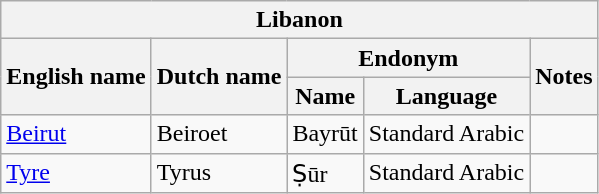<table class="wikitable sortable">
<tr>
<th colspan="5"> Libanon</th>
</tr>
<tr>
<th rowspan="2">English name</th>
<th rowspan="2">Dutch name</th>
<th colspan="2">Endonym</th>
<th rowspan="2">Notes</th>
</tr>
<tr>
<th>Name</th>
<th>Language</th>
</tr>
<tr>
<td><a href='#'>Beirut</a></td>
<td>Beiroet</td>
<td>Bayrūt</td>
<td>Standard Arabic</td>
<td></td>
</tr>
<tr>
<td><a href='#'>Tyre</a></td>
<td>Tyrus</td>
<td>Ṣūr</td>
<td>Standard Arabic</td>
<td></td>
</tr>
</table>
